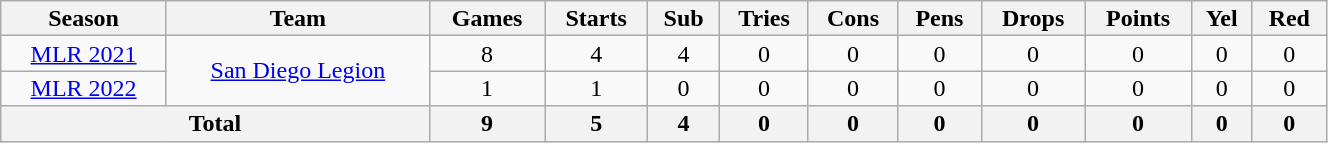<table class="wikitable" style="text-align:center; line-height:100%; font-size:100%; width:70%;">
<tr>
<th>Season</th>
<th>Team</th>
<th>Games</th>
<th>Starts</th>
<th>Sub</th>
<th>Tries</th>
<th>Cons</th>
<th>Pens</th>
<th>Drops</th>
<th>Points</th>
<th>Yel</th>
<th>Red</th>
</tr>
<tr>
<td><a href='#'>MLR 2021</a></td>
<td rowspan="2"><a href='#'>San Diego Legion</a></td>
<td>8</td>
<td>4</td>
<td>4</td>
<td>0</td>
<td>0</td>
<td>0</td>
<td>0</td>
<td>0</td>
<td>0</td>
<td>0</td>
</tr>
<tr>
<td><a href='#'>MLR 2022</a></td>
<td>1</td>
<td>1</td>
<td>0</td>
<td>0</td>
<td>0</td>
<td>0</td>
<td>0</td>
<td>0</td>
<td>0</td>
<td>0</td>
</tr>
<tr>
<th colspan="2">Total</th>
<th>9</th>
<th>5</th>
<th>4</th>
<th>0</th>
<th>0</th>
<th>0</th>
<th>0</th>
<th>0</th>
<th>0</th>
<th>0</th>
</tr>
</table>
